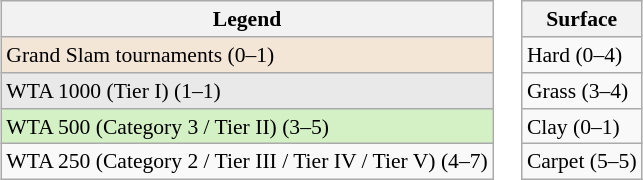<table>
<tr valign=top style=font-size:90%>
<td><br><table class="wikitable">
<tr style="background:#f7f7f7;">
<th>Legend</th>
</tr>
<tr>
<td style="background:#f3e6d7;">Grand Slam tournaments (0–1)</td>
</tr>
<tr>
<td bgcolor="#e9e9e9">WTA 1000 (Tier I) (1–1)</td>
</tr>
<tr>
<td bgcolor="#d4f1c5">WTA 500 (Category 3 / Tier II) (3–5)</td>
</tr>
<tr>
<td>WTA 250 (Category 2 / Tier III / Tier IV / Tier V) (4–7)</td>
</tr>
</table>
</td>
<td><br><table class="wikitable">
<tr style="background:#f7f7f7;">
<th>Surface</th>
</tr>
<tr>
<td>Hard (0–4)</td>
</tr>
<tr>
<td>Grass (3–4)</td>
</tr>
<tr>
<td>Clay (0–1)</td>
</tr>
<tr>
<td>Carpet (5–5)</td>
</tr>
</table>
</td>
</tr>
</table>
